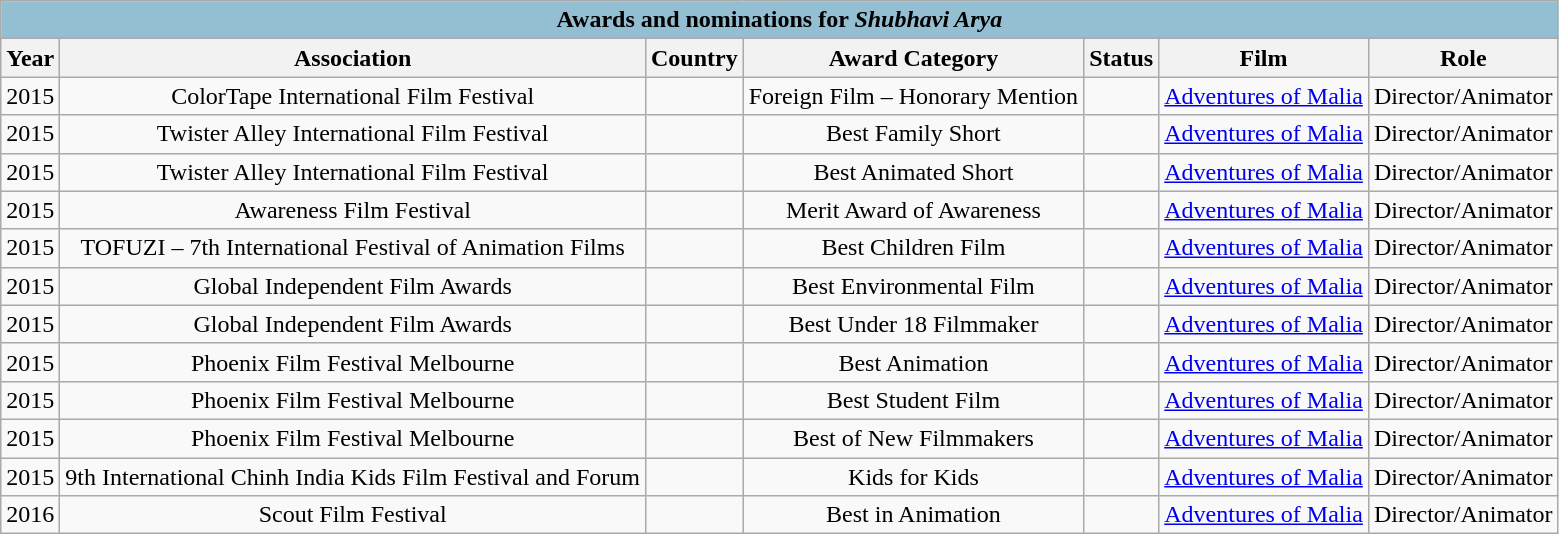<table class="wikitable" style="text-align: center">
<tr style="background:#94bfd3;">
<td colspan="7" style="text-align:center;"><strong>Awards and nominations for <em>Shubhavi Arya<strong><em></td>
</tr>
<tr>
<th>Year</th>
<th>Association</th>
<th>Country</th>
<th>Award Category</th>
<th>Status</th>
<th>Film</th>
<th>Role</th>
</tr>
<tr>
<td>2015</td>
<td>ColorTape International Film Festival</td>
<td></td>
<td>Foreign Film – </em>Honorary Mention<em></td>
<td></td>
<td><a href='#'>Adventures of Malia</a></td>
<td>Director/Animator</td>
</tr>
<tr>
<td>2015</td>
<td>Twister Alley International Film Festival</td>
<td></td>
<td>Best Family Short</td>
<td></td>
<td><a href='#'>Adventures of Malia</a></td>
<td>Director/Animator</td>
</tr>
<tr>
<td>2015</td>
<td>Twister Alley International Film Festival</td>
<td></td>
<td>Best Animated Short</td>
<td></td>
<td><a href='#'>Adventures of Malia</a></td>
<td>Director/Animator</td>
</tr>
<tr>
<td>2015</td>
<td>Awareness Film Festival</td>
<td></td>
<td>Merit Award of Awareness</td>
<td></td>
<td><a href='#'>Adventures of Malia</a></td>
<td>Director/Animator</td>
</tr>
<tr>
<td>2015</td>
<td>TOFUZI – 7th International Festival of Animation Films</td>
<td></td>
<td>Best Children Film</td>
<td></td>
<td><a href='#'>Adventures of Malia</a></td>
<td>Director/Animator</td>
</tr>
<tr>
<td>2015</td>
<td>Global Independent Film Awards</td>
<td></td>
<td>Best Environmental Film</td>
<td></td>
<td><a href='#'>Adventures of Malia</a></td>
<td>Director/Animator</td>
</tr>
<tr>
<td>2015</td>
<td>Global Independent Film Awards</td>
<td></td>
<td>Best Under 18 Filmmaker</td>
<td></td>
<td><a href='#'>Adventures of Malia</a></td>
<td>Director/Animator</td>
</tr>
<tr>
<td>2015</td>
<td>Phoenix Film Festival Melbourne</td>
<td></td>
<td>Best Animation</td>
<td></td>
<td><a href='#'>Adventures of Malia</a></td>
<td>Director/Animator</td>
</tr>
<tr>
<td>2015</td>
<td>Phoenix Film Festival Melbourne</td>
<td></td>
<td>Best Student Film</td>
<td></td>
<td><a href='#'>Adventures of Malia</a></td>
<td>Director/Animator</td>
</tr>
<tr>
<td>2015</td>
<td>Phoenix Film Festival Melbourne</td>
<td></td>
<td>Best of New Filmmakers</td>
<td></td>
<td><a href='#'>Adventures of Malia</a></td>
<td>Director/Animator</td>
</tr>
<tr>
<td>2015</td>
<td>9th International Chinh India Kids Film Festival and Forum</td>
<td></td>
<td>Kids for Kids</td>
<td></td>
<td><a href='#'>Adventures of Malia</a></td>
<td>Director/Animator</td>
</tr>
<tr>
<td>2016</td>
<td>Scout Film Festival</td>
<td></td>
<td>Best in Animation</td>
<td></td>
<td><a href='#'>Adventures of Malia</a></td>
<td>Director/Animator</td>
</tr>
</table>
